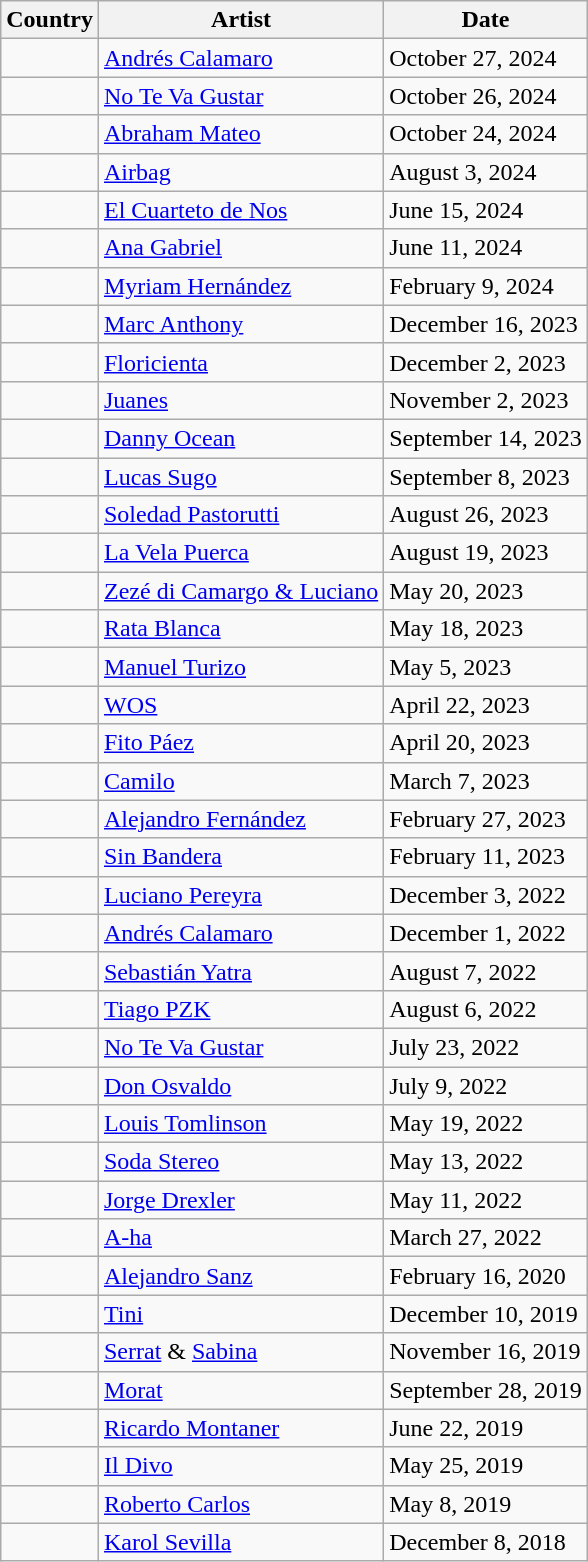<table class="wikitable sortable" style="text-align:right">
<tr>
<th>Country</th>
<th>Artist</th>
<th>Date</th>
</tr>
<tr>
<td align=left></td>
<td align=left><a href='#'>Andrés Calamaro</a></td>
<td align="left">October 27, 2024</td>
</tr>
<tr>
<td align=left></td>
<td align=left><a href='#'>No Te Va Gustar</a></td>
<td align="left">October 26, 2024</td>
</tr>
<tr>
<td align=left></td>
<td align=left><a href='#'>Abraham Mateo</a></td>
<td align="left">October 24, 2024</td>
</tr>
<tr>
<td align=left></td>
<td align=left><a href='#'>Airbag</a></td>
<td align="left">August 3, 2024</td>
</tr>
<tr>
<td align=left></td>
<td align=left><a href='#'>El Cuarteto de Nos</a></td>
<td align="left">June 15, 2024</td>
</tr>
<tr>
<td align=left></td>
<td align=left><a href='#'>Ana Gabriel</a></td>
<td align="left">June 11, 2024</td>
</tr>
<tr>
<td align=left></td>
<td align=left><a href='#'>Myriam Hernández</a></td>
<td align="left">February 9, 2024</td>
</tr>
<tr>
<td align=left></td>
<td align=left><a href='#'>Marc Anthony</a></td>
<td align="left">December 16, 2023</td>
</tr>
<tr>
<td align=left></td>
<td align=left><a href='#'>Floricienta</a></td>
<td align="left">December 2, 2023</td>
</tr>
<tr>
<td align=left></td>
<td align=left><a href='#'>Juanes</a></td>
<td align="left">November 2, 2023</td>
</tr>
<tr>
<td align=left></td>
<td align=left><a href='#'>Danny Ocean</a></td>
<td align="left">September 14, 2023</td>
</tr>
<tr>
<td align=left></td>
<td align=left><a href='#'>Lucas Sugo</a></td>
<td align="left">September 8, 2023</td>
</tr>
<tr>
<td align=left></td>
<td align=left><a href='#'>Soledad Pastorutti</a></td>
<td align="left">August 26, 2023</td>
</tr>
<tr>
<td align=left></td>
<td align=left><a href='#'>La Vela Puerca</a></td>
<td align="left">August 19, 2023</td>
</tr>
<tr>
<td align=left></td>
<td align=left><a href='#'>Zezé di Camargo & Luciano </a></td>
<td align="left">May 20, 2023</td>
</tr>
<tr>
<td align=left></td>
<td align=left><a href='#'>Rata Blanca</a></td>
<td align="left">May 18, 2023</td>
</tr>
<tr>
<td align=left></td>
<td align=left><a href='#'>Manuel Turizo</a></td>
<td align="left">May 5, 2023</td>
</tr>
<tr>
<td align=left></td>
<td align=left><a href='#'>WOS</a></td>
<td align="left">April 22, 2023</td>
</tr>
<tr>
<td align=left></td>
<td align=left><a href='#'>Fito Páez</a></td>
<td align="left">April 20, 2023</td>
</tr>
<tr>
<td align=left></td>
<td align=left><a href='#'>Camilo</a></td>
<td align="left">March 7, 2023</td>
</tr>
<tr>
<td align=left></td>
<td align=left><a href='#'>Alejandro Fernández</a></td>
<td align="left">February 27, 2023</td>
</tr>
<tr>
<td align=left></td>
<td align=left><a href='#'>Sin Bandera</a></td>
<td align=left>February 11, 2023</td>
</tr>
<tr>
<td align=left></td>
<td align=left><a href='#'>Luciano Pereyra</a></td>
<td align=left>December 3, 2022</td>
</tr>
<tr>
<td align=left></td>
<td align=left><a href='#'>Andrés Calamaro</a></td>
<td align=left>December 1, 2022</td>
</tr>
<tr>
<td align=left></td>
<td align=left><a href='#'>Sebastián Yatra</a></td>
<td align=left>August 7, 2022</td>
</tr>
<tr>
<td align=left></td>
<td align=left><a href='#'>Tiago PZK</a></td>
<td align=left>August 6, 2022</td>
</tr>
<tr>
<td align=left></td>
<td align=left><a href='#'>No Te Va Gustar</a></td>
<td align=left>July 23, 2022</td>
</tr>
<tr>
<td align=left></td>
<td align=left><a href='#'>Don Osvaldo</a></td>
<td align=left>July 9, 2022</td>
</tr>
<tr>
<td align=left></td>
<td align=left><a href='#'>Louis Tomlinson</a></td>
<td align=left>May 19, 2022</td>
</tr>
<tr>
<td align=left></td>
<td align=left><a href='#'>Soda Stereo</a></td>
<td align=left>May 13, 2022</td>
</tr>
<tr>
<td align=left></td>
<td align=left><a href='#'>Jorge Drexler</a></td>
<td align=left>May 11, 2022</td>
</tr>
<tr>
<td align=left></td>
<td align=left><a href='#'>A-ha</a></td>
<td align=left>March 27, 2022</td>
</tr>
<tr>
<td align=left></td>
<td align=left><a href='#'>Alejandro Sanz</a></td>
<td align=left rowspan="1">February 16, 2020</td>
</tr>
<tr>
<td align=left></td>
<td align=left><a href='#'>Tini</a></td>
<td align=left rowspan="1">December 10, 2019</td>
</tr>
<tr>
<td align=left></td>
<td align=left><a href='#'>Serrat</a> & <a href='#'>Sabina</a></td>
<td align=left rowspan="1">November 16, 2019</td>
</tr>
<tr>
<td align=left></td>
<td align=left><a href='#'>Morat</a></td>
<td align=left rowspan="1">September 28, 2019</td>
</tr>
<tr>
<td align=left></td>
<td align=left><a href='#'>Ricardo Montaner</a></td>
<td align=left rowspan="1">June 22, 2019</td>
</tr>
<tr>
<td align=left>   </td>
<td align=left><a href='#'>Il Divo</a></td>
<td align=left rowspan="1">May 25, 2019</td>
</tr>
<tr>
<td align=left></td>
<td align=left><a href='#'>Roberto Carlos</a></td>
<td align="left">May 8, 2019</td>
</tr>
<tr>
<td align=left></td>
<td align=left><a href='#'>Karol Sevilla</a></td>
<td align="left">December 8, 2018</td>
</tr>
</table>
